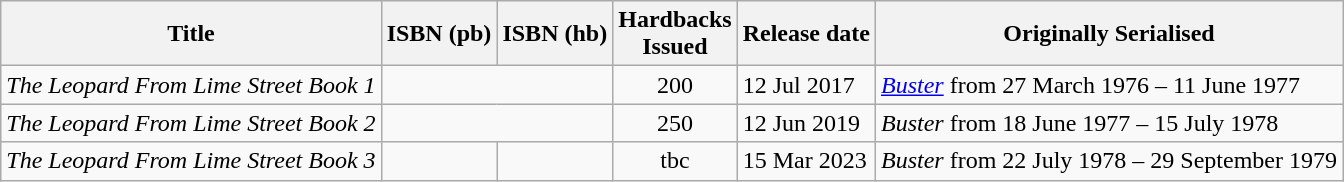<table class="wikitable">
<tr>
<th>Title</th>
<th>ISBN (pb)</th>
<th>ISBN (hb)</th>
<th>Hardbacks<br> Issued</th>
<th>Release date</th>
<th>Originally Serialised</th>
</tr>
<tr>
<td><em>The Leopard From Lime Street Book 1</em></td>
<td colspan=2 align=center></td>
<td align=center>200</td>
<td>12 Jul 2017</td>
<td><em><a href='#'>Buster</a></em> from 27 March 1976 – 11 June 1977</td>
</tr>
<tr>
<td><em>The Leopard From Lime Street Book 2</em></td>
<td colspan=2 align=center></td>
<td align=center>250</td>
<td>12 Jun 2019</td>
<td><em>Buster</em> from 18 June 1977 – 15 July 1978</td>
</tr>
<tr>
<td><em>The Leopard From Lime Street Book 3</em></td>
<td></td>
<td></td>
<td align=center>tbc</td>
<td>15 Mar 2023</td>
<td><em>Buster</em> from 22 July 1978 – 29 September 1979</td>
</tr>
</table>
